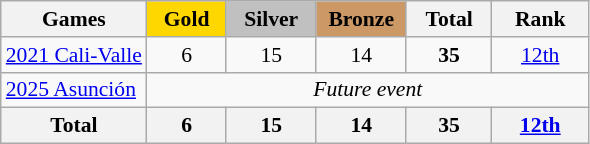<table class="wikitable" style="text-align:center; font-size:90%;">
<tr>
<th>Games</th>
<td style="background:gold; width:3.2em; font-weight:bold;">Gold</td>
<td style="background:silver; width:3.7em; font-weight:bold;">Silver</td>
<td style="background:#c96; width:3.7em; font-weight:bold;">Bronze</td>
<th style="width:3.5em; font-weight:bold;">Total</th>
<th style="width:4em; font-weight:bold;">Rank</th>
</tr>
<tr>
<td align=left> <a href='#'>2021 Cali-Valle</a></td>
<td>6</td>
<td>15</td>
<td>14</td>
<td><strong>35</strong></td>
<td><a href='#'>12th</a></td>
</tr>
<tr>
<td align=left> <a href='#'>2025 Asunción</a></td>
<td colspan="5"><em>Future event</em></td>
</tr>
<tr>
<th>Total</th>
<th>6</th>
<th>15</th>
<th>14</th>
<th>35</th>
<th><a href='#'>12th</a></th>
</tr>
</table>
